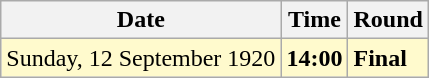<table class="wikitable">
<tr>
<th>Date</th>
<th>Time</th>
<th>Round</th>
</tr>
<tr style=background:lemonchiffon>
<td>Sunday, 12 September 1920</td>
<td><strong>14:00</strong></td>
<td><strong>Final</strong></td>
</tr>
</table>
